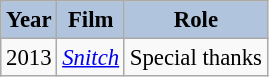<table class="wikitable" style="font-size:95%;">
<tr>
<th style="background:#B0C4DE;">Year</th>
<th style="background:#B0C4DE;">Film</th>
<th style="background:#B0C4DE;">Role</th>
</tr>
<tr>
<td>2013</td>
<td><em><a href='#'>Snitch</a></em></td>
<td>Special thanks</td>
</tr>
</table>
